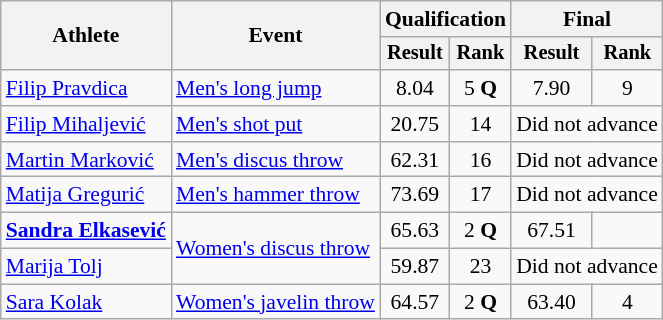<table class=wikitable style="font-size:90%">
<tr>
<th rowspan="2">Athlete</th>
<th rowspan="2">Event</th>
<th colspan="2">Qualification</th>
<th colspan="2">Final</th>
</tr>
<tr style="font-size:95%">
<th>Result</th>
<th>Rank</th>
<th>Result</th>
<th>Rank</th>
</tr>
<tr align=center>
<td align=left><a href='#'>Filip Pravdica</a></td>
<td align=left><a href='#'>Men's long jump</a></td>
<td>8.04</td>
<td>5 <strong>Q</strong></td>
<td>7.90</td>
<td>9</td>
</tr>
<tr align=center>
<td align=left><a href='#'>Filip Mihaljević</a></td>
<td align=left><a href='#'>Men's shot put</a></td>
<td>20.75</td>
<td>14</td>
<td colspan="2">Did not advance</td>
</tr>
<tr align=center>
<td align=left><a href='#'>Martin Marković</a></td>
<td align=left><a href='#'>Men's discus throw</a></td>
<td>62.31</td>
<td>16</td>
<td colspan="2">Did not advance</td>
</tr>
<tr align=center>
<td align=left><a href='#'>Matija Gregurić</a></td>
<td align=left><a href='#'>Men's hammer throw</a></td>
<td>73.69</td>
<td>17</td>
<td colspan="2">Did not advance</td>
</tr>
<tr align=center>
<td align=left><strong><a href='#'>Sandra Elkasević</a></strong></td>
<td align=left rowspan=2><a href='#'>Women's discus throw</a></td>
<td>65.63</td>
<td>2 <strong>Q</strong></td>
<td>67.51</td>
<td></td>
</tr>
<tr align=center>
<td align=left><a href='#'>Marija Tolj</a></td>
<td>59.87</td>
<td>23</td>
<td colspan="2">Did not advance</td>
</tr>
<tr align=center>
<td align=left><a href='#'>Sara Kolak</a></td>
<td align=left><a href='#'>Women's javelin throw</a></td>
<td>64.57</td>
<td>2 <strong>Q</strong></td>
<td>63.40</td>
<td>4</td>
</tr>
</table>
